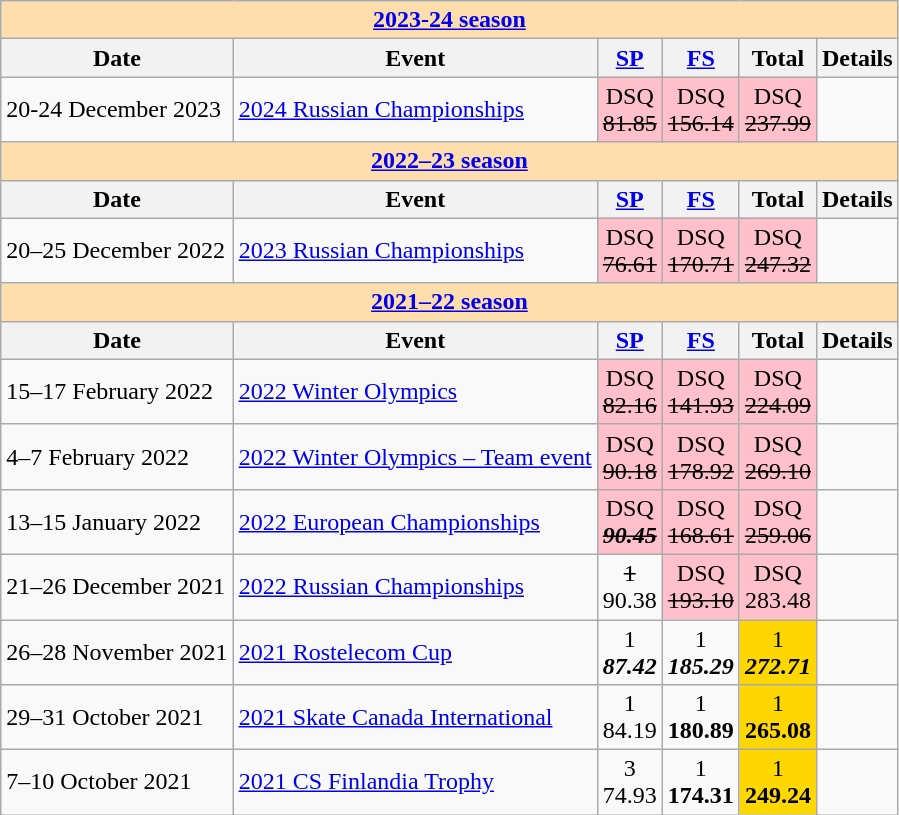<table class="wikitable">
<tr>
<td style="background:#ffdead; text-align:center" colspan=6><a href='#'><strong>2023-24 season</strong></a></td>
</tr>
<tr>
<th>Date</th>
<th>Event</th>
<th><a href='#'>SP</a></th>
<th><a href='#'>FS</a></th>
<th>Total</th>
<th>Details</th>
</tr>
<tr>
<td>20-24 December 2023</td>
<td><a href='#'> 2024 Russian Championships</a> <br></td>
<td style="text-align:center; background:pink">DSQ <br> <s> 81.85</s></td>
<td style="text-align:center; background:pink">DSQ <br> <s> 156.14</s></td>
<td style="text-align:center; background:pink">DSQ <br> <s> 237.99</s></td>
<td style="text-align:center"></td>
</tr>
<tr>
<td style="background:#ffdead; text-align:center" colspan=6><a href='#'><strong>2022–23 season</strong></a></td>
</tr>
<tr>
<th>Date</th>
<th>Event</th>
<th><a href='#'>SP</a></th>
<th><a href='#'>FS</a></th>
<th>Total</th>
<th>Details</th>
</tr>
<tr>
<td>20–25 December 2022</td>
<td><a href='#'> 2023 Russian Championships</a> <br></td>
<td style="text-align:center; background:pink">DSQ <br> <s> 76.61</s></td>
<td style="text-align:center; background:pink">DSQ <br> <s> 170.71</s></td>
<td style="text-align:center; background:pink">DSQ <br> <s> 247.32</s></td>
<td style="text-align:center"></td>
</tr>
<tr>
<td style="background:#ffdead; text-align:center" colspan=6><a href='#'><strong>2021–22 season</strong></a></td>
</tr>
<tr>
<th>Date</th>
<th>Event</th>
<th><a href='#'>SP</a></th>
<th><a href='#'>FS</a></th>
<th>Total</th>
<th>Details</th>
</tr>
<tr>
<td>15–17 February 2022</td>
<td><a href='#'>2022 Winter Olympics</a></td>
<td style="text-align:center; background:pink">DSQ <br> <s>82.16</s></td>
<td style="text-align:center; background:pink">DSQ <br> <s>141.93</s></td>
<td style="text-align:center; background:pink">DSQ <br> <s>224.09</s></td>
<td style="text-align:center"></td>
</tr>
<tr>
<td>4–7 February 2022</td>
<td><a href='#'>2022 Winter Olympics – Team event</a></td>
<td style="text-align:center; background:pink">DSQ <br> <s>90.18</s></td>
<td style="text-align:center; background:pink">DSQ <br> <s>178.92</s></td>
<td style="text-align:center; background:pink">DSQ <br> <s>269.10</s></td>
<td style="text-align:center"></td>
</tr>
<tr>
<td>13–15 January 2022</td>
<td><a href='#'>2022 European Championships</a></td>
<td style="text-align:center; background:pink">DSQ <br> <s><strong><em>90.45</em></strong></s></td>
<td style="text-align:center; background:pink">DSQ <br> <s>168.61</s></td>
<td style="text-align:center; background:pink">DSQ <br> <s>259.06</s></td>
<td style="text-align:center"></td>
</tr>
<tr>
<td>21–26 December 2021</td>
<td><a href='#'>2022 Russian Championships</a></td>
<td style="text-align:center"><s>1</s><br> 90.38</td>
<td style="text-align:center; background:pink">DSQ <br> <s>193.10</s></td>
<td style="text-align:center; background:pink">DSQ <br> 283.48</td>
<td style="text-align:center"></td>
</tr>
<tr>
<td>26–28 November 2021</td>
<td><a href='#'>2021 Rostelecom Cup</a></td>
<td style="text-align:center">1 <br> <strong><em>87.42</em></strong></td>
<td style="text-align:center">1 <br>  <strong><em> 185.29 </em></strong></td>
<td style="text-align:center; background:gold">1 <br> <strong><em> 272.71 </em></strong></td>
<td style="text-align:center"></td>
</tr>
<tr>
<td>29–31 October 2021</td>
<td><a href='#'>2021 Skate Canada International</a></td>
<td style="text-align:center">1 <br> 84.19</td>
<td style="text-align:center">1 <br> <strong>180.89</strong></td>
<td style="text-align:center; background:gold">1 <br> <strong>265.08</strong></td>
<td style="text-align:center"></td>
</tr>
<tr>
<td>7–10 October 2021</td>
<td><a href='#'>2021 CS Finlandia Trophy</a></td>
<td style="text-align:center">3 <br>  74.93</td>
<td style="text-align:center">1 <br> <strong> 174.31 </strong></td>
<td style="text-align:center; background:gold">1<br> <strong>249.24</strong></td>
<td style="text-align:center"></td>
</tr>
</table>
